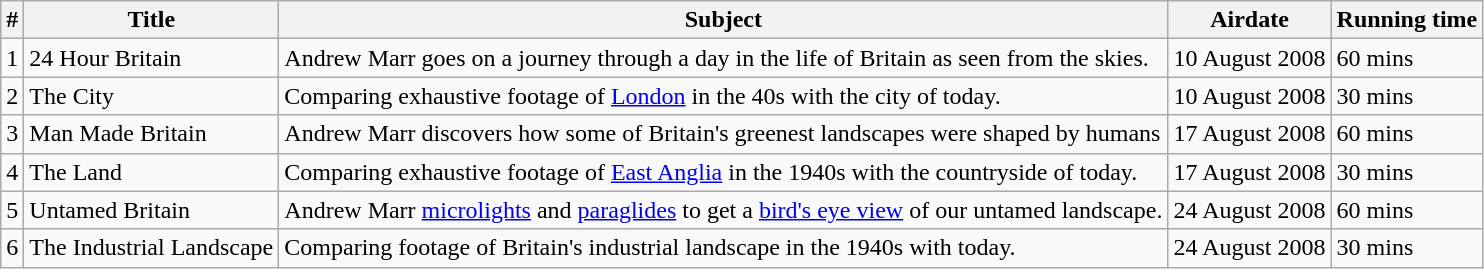<table class="wikitable sortable">
<tr>
<th>#</th>
<th>Title</th>
<th>Subject</th>
<th>Airdate</th>
<th>Running time</th>
</tr>
<tr>
<td>1</td>
<td>24 Hour Britain</td>
<td>Andrew Marr goes on a journey through a day in the life of Britain as seen from the skies.</td>
<td>10 August 2008</td>
<td>60 mins</td>
</tr>
<tr>
<td>2</td>
<td>The City</td>
<td>Comparing exhaustive footage of <a href='#'>London</a> in the 40s with the city of today.</td>
<td>10 August 2008</td>
<td>30 mins</td>
</tr>
<tr>
<td>3</td>
<td>Man Made Britain</td>
<td>Andrew Marr discovers how some of Britain's greenest landscapes were shaped by humans</td>
<td>17 August 2008</td>
<td>60 mins</td>
</tr>
<tr>
<td>4</td>
<td>The Land</td>
<td>Comparing exhaustive footage of <a href='#'>East Anglia</a> in the 1940s with the countryside of today.</td>
<td>17 August 2008</td>
<td>30 mins</td>
</tr>
<tr>
<td>5</td>
<td>Untamed Britain</td>
<td>Andrew Marr <a href='#'>microlights</a> and <a href='#'>paraglides</a> to get a <a href='#'>bird's eye view</a> of our untamed landscape.</td>
<td>24 August 2008</td>
<td>60 mins</td>
</tr>
<tr>
<td>6</td>
<td>The Industrial Landscape</td>
<td>Comparing footage of Britain's industrial landscape in the 1940s with today.</td>
<td>24 August 2008</td>
<td>30 mins</td>
</tr>
</table>
